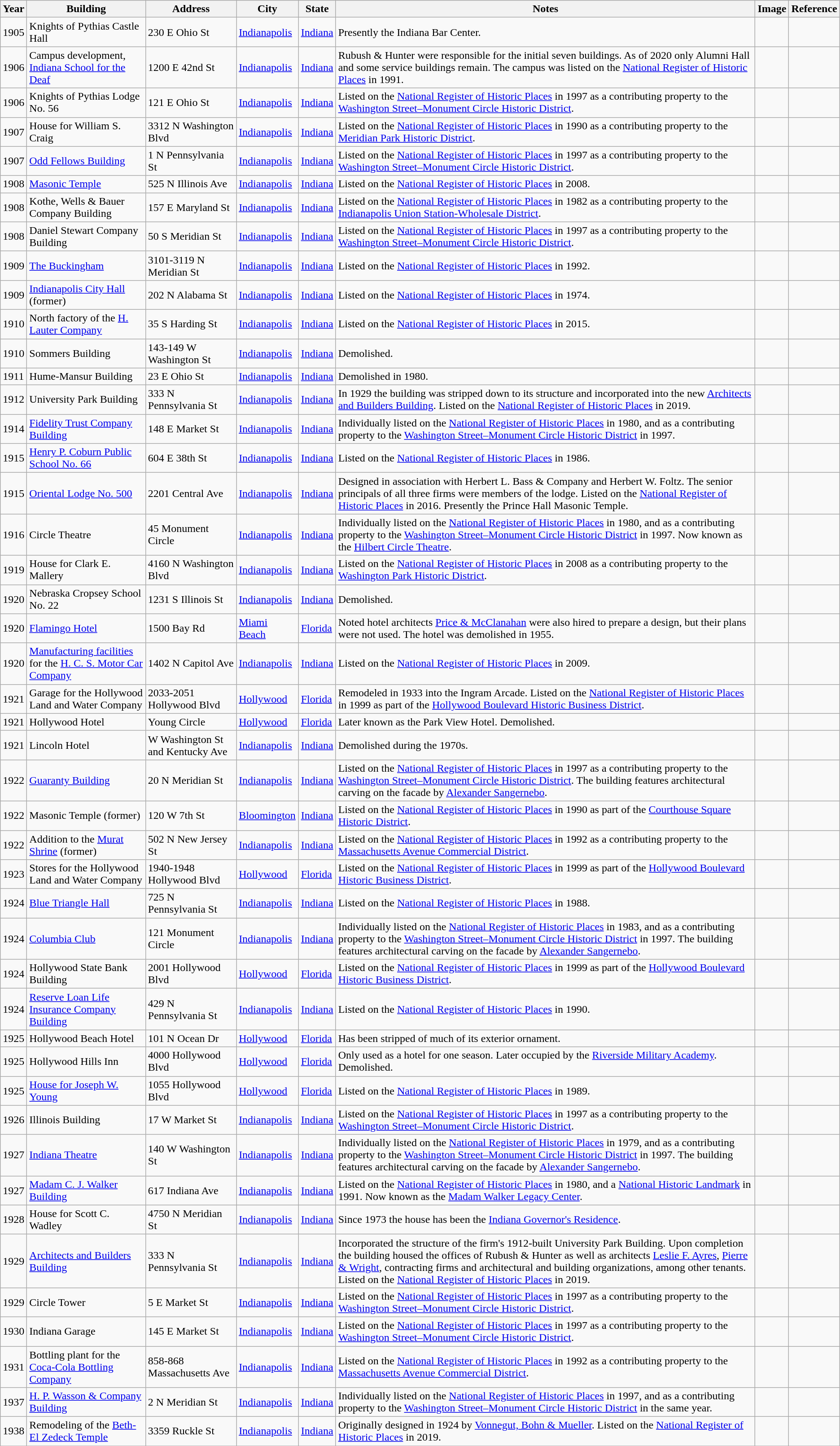<table class="wikitable sortable">
<tr>
<th>Year</th>
<th>Building</th>
<th>Address</th>
<th>City</th>
<th>State</th>
<th>Notes</th>
<th>Image</th>
<th>Reference</th>
</tr>
<tr>
<td>1905</td>
<td>Knights of Pythias Castle Hall</td>
<td>230 E Ohio St</td>
<td><a href='#'>Indianapolis</a></td>
<td><a href='#'>Indiana</a></td>
<td>Presently the Indiana Bar Center.</td>
<td></td>
<td></td>
</tr>
<tr>
<td>1906</td>
<td>Campus development,<br><a href='#'>Indiana School for the Deaf</a></td>
<td>1200 E 42nd St</td>
<td><a href='#'>Indianapolis</a></td>
<td><a href='#'>Indiana</a></td>
<td>Rubush & Hunter were responsible for the initial seven buildings. As of 2020 only Alumni Hall and some service buildings remain. The campus was listed on the <a href='#'>National Register of Historic Places</a> in 1991.</td>
<td></td>
<td></td>
</tr>
<tr>
<td>1906</td>
<td>Knights of Pythias Lodge No. 56</td>
<td>121 E Ohio St</td>
<td><a href='#'>Indianapolis</a></td>
<td><a href='#'>Indiana</a></td>
<td>Listed on the <a href='#'>National Register of Historic Places</a> in 1997 as a contributing property to the <a href='#'>Washington Street–Monument Circle Historic District</a>.</td>
<td></td>
<td></td>
</tr>
<tr>
<td>1907</td>
<td>House for William S. Craig</td>
<td>3312 N Washington Blvd</td>
<td><a href='#'>Indianapolis</a></td>
<td><a href='#'>Indiana</a></td>
<td>Listed on the <a href='#'>National Register of Historic Places</a> in 1990 as a contributing property to the <a href='#'>Meridian Park Historic District</a>.</td>
<td></td>
<td></td>
</tr>
<tr>
<td>1907</td>
<td><a href='#'>Odd Fellows Building</a></td>
<td>1 N Pennsylvania St</td>
<td><a href='#'>Indianapolis</a></td>
<td><a href='#'>Indiana</a></td>
<td>Listed on the <a href='#'>National Register of Historic Places</a> in 1997 as a contributing property to the <a href='#'>Washington Street–Monument Circle Historic District</a>.</td>
<td></td>
<td></td>
</tr>
<tr>
<td>1908</td>
<td><a href='#'>Masonic Temple</a></td>
<td>525 N Illinois Ave</td>
<td><a href='#'>Indianapolis</a></td>
<td><a href='#'>Indiana</a></td>
<td>Listed on the <a href='#'>National Register of Historic Places</a> in 2008.</td>
<td></td>
<td></td>
</tr>
<tr>
<td>1908</td>
<td>Kothe, Wells & Bauer Company Building</td>
<td>157 E Maryland St</td>
<td><a href='#'>Indianapolis</a></td>
<td><a href='#'>Indiana</a></td>
<td>Listed on the <a href='#'>National Register of Historic Places</a> in 1982 as a contributing property to the <a href='#'>Indianapolis Union Station-Wholesale District</a>.</td>
<td></td>
<td></td>
</tr>
<tr>
<td>1908</td>
<td>Daniel Stewart Company Building</td>
<td>50 S Meridian St</td>
<td><a href='#'>Indianapolis</a></td>
<td><a href='#'>Indiana</a></td>
<td>Listed on the <a href='#'>National Register of Historic Places</a> in 1997 as a contributing property to the <a href='#'>Washington Street–Monument Circle Historic District</a>.</td>
<td></td>
<td></td>
</tr>
<tr>
<td>1909</td>
<td><a href='#'>The Buckingham</a></td>
<td>3101-3119 N Meridian St</td>
<td><a href='#'>Indianapolis</a></td>
<td><a href='#'>Indiana</a></td>
<td>Listed on the <a href='#'>National Register of Historic Places</a> in 1992.</td>
<td></td>
<td></td>
</tr>
<tr>
<td>1909</td>
<td><a href='#'>Indianapolis City Hall</a> (former)</td>
<td>202 N Alabama St</td>
<td><a href='#'>Indianapolis</a></td>
<td><a href='#'>Indiana</a></td>
<td>Listed on the <a href='#'>National Register of Historic Places</a> in 1974.</td>
<td></td>
<td></td>
</tr>
<tr>
<td>1910</td>
<td>North factory of the <a href='#'>H. Lauter Company</a></td>
<td>35 S Harding St</td>
<td><a href='#'>Indianapolis</a></td>
<td><a href='#'>Indiana</a></td>
<td>Listed on the <a href='#'>National Register of Historic Places</a> in 2015.</td>
<td></td>
<td></td>
</tr>
<tr>
<td>1910</td>
<td>Sommers Building</td>
<td>143-149 W Washington St</td>
<td><a href='#'>Indianapolis</a></td>
<td><a href='#'>Indiana</a></td>
<td>Demolished.</td>
<td></td>
<td></td>
</tr>
<tr>
<td>1911</td>
<td>Hume-Mansur Building</td>
<td>23 E Ohio St</td>
<td><a href='#'>Indianapolis</a></td>
<td><a href='#'>Indiana</a></td>
<td>Demolished in 1980.</td>
<td></td>
<td></td>
</tr>
<tr>
<td>1912</td>
<td>University Park Building</td>
<td>333 N Pennsylvania St</td>
<td><a href='#'>Indianapolis</a></td>
<td><a href='#'>Indiana</a></td>
<td>In 1929 the building was stripped down to its structure and incorporated into the new <a href='#'>Architects and Builders Building</a>. Listed on the <a href='#'>National Register of Historic Places</a> in 2019.</td>
<td></td>
<td></td>
</tr>
<tr>
<td>1914</td>
<td><a href='#'>Fidelity Trust Company Building</a></td>
<td>148 E Market St</td>
<td><a href='#'>Indianapolis</a></td>
<td><a href='#'>Indiana</a></td>
<td>Individually listed on the <a href='#'>National Register of Historic Places</a> in 1980, and as a contributing property to the <a href='#'>Washington Street–Monument Circle Historic District</a> in 1997.</td>
<td></td>
<td></td>
</tr>
<tr>
<td>1915</td>
<td><a href='#'>Henry P. Coburn Public School No. 66</a></td>
<td>604 E 38th St</td>
<td><a href='#'>Indianapolis</a></td>
<td><a href='#'>Indiana</a></td>
<td>Listed on the <a href='#'>National Register of Historic Places</a> in 1986.</td>
<td></td>
<td></td>
</tr>
<tr>
<td>1915</td>
<td><a href='#'>Oriental Lodge No. 500</a></td>
<td>2201 Central Ave</td>
<td><a href='#'>Indianapolis</a></td>
<td><a href='#'>Indiana</a></td>
<td>Designed in association with Herbert L. Bass & Company and Herbert W. Foltz. The senior principals of all three firms were members of the lodge. Listed on the <a href='#'>National Register of Historic Places</a> in 2016. Presently the Prince Hall Masonic Temple.</td>
<td></td>
<td></td>
</tr>
<tr>
<td>1916</td>
<td>Circle Theatre</td>
<td>45 Monument Circle</td>
<td><a href='#'>Indianapolis</a></td>
<td><a href='#'>Indiana</a></td>
<td>Individually listed on the <a href='#'>National Register of Historic Places</a> in 1980, and as a contributing property to the <a href='#'>Washington Street–Monument Circle Historic District</a> in 1997. Now known as the <a href='#'>Hilbert Circle Theatre</a>.</td>
<td></td>
<td></td>
</tr>
<tr>
<td>1919</td>
<td>House for Clark E. Mallery</td>
<td>4160 N Washington Blvd</td>
<td><a href='#'>Indianapolis</a></td>
<td><a href='#'>Indiana</a></td>
<td>Listed on the <a href='#'>National Register of Historic Places</a> in 2008 as a contributing property to the <a href='#'>Washington Park Historic District</a>.</td>
<td></td>
<td></td>
</tr>
<tr>
<td>1920</td>
<td>Nebraska Cropsey School No. 22</td>
<td>1231 S Illinois St</td>
<td><a href='#'>Indianapolis</a></td>
<td><a href='#'>Indiana</a></td>
<td>Demolished.</td>
<td></td>
<td></td>
</tr>
<tr>
<td>1920</td>
<td><a href='#'>Flamingo Hotel</a></td>
<td>1500 Bay Rd</td>
<td><a href='#'>Miami Beach</a></td>
<td><a href='#'>Florida</a></td>
<td>Noted hotel architects <a href='#'>Price & McClanahan</a> were also hired to prepare a design, but their plans were not used. The hotel was demolished in 1955.</td>
<td></td>
<td></td>
</tr>
<tr>
<td>1920</td>
<td><a href='#'>Manufacturing facilities</a> for the <a href='#'>H. C. S. Motor Car Company</a></td>
<td>1402 N Capitol Ave</td>
<td><a href='#'>Indianapolis</a></td>
<td><a href='#'>Indiana</a></td>
<td>Listed on the <a href='#'>National Register of Historic Places</a> in 2009.</td>
<td></td>
<td></td>
</tr>
<tr>
<td>1921</td>
<td>Garage for the Hollywood Land and Water Company</td>
<td>2033-2051 Hollywood Blvd</td>
<td><a href='#'>Hollywood</a></td>
<td><a href='#'>Florida</a></td>
<td>Remodeled in 1933 into the Ingram Arcade. Listed on the <a href='#'>National Register of Historic Places</a> in 1999 as part of the <a href='#'>Hollywood Boulevard Historic Business District</a>.</td>
<td></td>
<td></td>
</tr>
<tr>
<td>1921</td>
<td>Hollywood Hotel</td>
<td>Young Circle</td>
<td><a href='#'>Hollywood</a></td>
<td><a href='#'>Florida</a></td>
<td>Later known as the Park View Hotel. Demolished.</td>
<td></td>
<td></td>
</tr>
<tr>
<td>1921</td>
<td>Lincoln Hotel</td>
<td>W Washington St and Kentucky Ave</td>
<td><a href='#'>Indianapolis</a></td>
<td><a href='#'>Indiana</a></td>
<td>Demolished during the 1970s.</td>
<td></td>
<td></td>
</tr>
<tr>
<td>1922</td>
<td><a href='#'>Guaranty Building</a></td>
<td>20 N Meridian St</td>
<td><a href='#'>Indianapolis</a></td>
<td><a href='#'>Indiana</a></td>
<td>Listed on the <a href='#'>National Register of Historic Places</a> in 1997 as a contributing property to the <a href='#'>Washington Street–Monument Circle Historic District</a>. The building features architectural carving on the facade by <a href='#'>Alexander Sangernebo</a>.</td>
<td></td>
<td></td>
</tr>
<tr>
<td>1922</td>
<td>Masonic Temple (former)</td>
<td>120 W 7th St</td>
<td><a href='#'>Bloomington</a></td>
<td><a href='#'>Indiana</a></td>
<td>Listed on the <a href='#'>National Register of Historic Places</a> in 1990 as part of the <a href='#'>Courthouse Square Historic District</a>.</td>
<td></td>
<td></td>
</tr>
<tr>
<td>1922</td>
<td>Addition to the <a href='#'>Murat Shrine</a> (former)</td>
<td>502 N New Jersey St</td>
<td><a href='#'>Indianapolis</a></td>
<td><a href='#'>Indiana</a></td>
<td>Listed on the <a href='#'>National Register of Historic Places</a> in 1992 as a contributing property to the <a href='#'>Massachusetts Avenue Commercial District</a>.</td>
<td></td>
<td></td>
</tr>
<tr>
<td>1923</td>
<td>Stores for the Hollywood Land and Water Company</td>
<td>1940-1948 Hollywood Blvd</td>
<td><a href='#'>Hollywood</a></td>
<td><a href='#'>Florida</a></td>
<td>Listed on the <a href='#'>National Register of Historic Places</a> in 1999 as part of the <a href='#'>Hollywood Boulevard Historic Business District</a>.</td>
<td></td>
<td></td>
</tr>
<tr>
<td>1924</td>
<td><a href='#'>Blue Triangle Hall</a></td>
<td>725 N Pennsylvania St</td>
<td><a href='#'>Indianapolis</a></td>
<td><a href='#'>Indiana</a></td>
<td>Listed on the <a href='#'>National Register of Historic Places</a> in 1988.</td>
<td></td>
<td></td>
</tr>
<tr>
<td>1924</td>
<td><a href='#'>Columbia Club</a></td>
<td>121 Monument Circle</td>
<td><a href='#'>Indianapolis</a></td>
<td><a href='#'>Indiana</a></td>
<td>Individually listed on the <a href='#'>National Register of Historic Places</a> in 1983, and as a contributing property to the <a href='#'>Washington Street–Monument Circle Historic District</a> in 1997. The building features architectural carving on the facade by <a href='#'>Alexander Sangernebo</a>.</td>
<td></td>
<td></td>
</tr>
<tr>
<td>1924</td>
<td>Hollywood State Bank Building</td>
<td>2001 Hollywood Blvd</td>
<td><a href='#'>Hollywood</a></td>
<td><a href='#'>Florida</a></td>
<td>Listed on the <a href='#'>National Register of Historic Places</a> in 1999 as part of the <a href='#'>Hollywood Boulevard Historic Business District</a>.</td>
<td></td>
<td></td>
</tr>
<tr>
<td>1924</td>
<td><a href='#'>Reserve Loan Life Insurance Company Building</a></td>
<td>429 N Pennsylvania St</td>
<td><a href='#'>Indianapolis</a></td>
<td><a href='#'>Indiana</a></td>
<td>Listed on the <a href='#'>National Register of Historic Places</a> in 1990.</td>
<td></td>
<td></td>
</tr>
<tr>
<td>1925</td>
<td>Hollywood Beach Hotel</td>
<td>101 N Ocean Dr</td>
<td><a href='#'>Hollywood</a></td>
<td><a href='#'>Florida</a></td>
<td>Has been stripped of much of its exterior ornament.</td>
<td></td>
<td></td>
</tr>
<tr>
<td>1925</td>
<td>Hollywood Hills Inn</td>
<td>4000 Hollywood Blvd</td>
<td><a href='#'>Hollywood</a></td>
<td><a href='#'>Florida</a></td>
<td>Only used as a hotel for one season. Later occupied by the <a href='#'>Riverside Military Academy</a>. Demolished.</td>
<td></td>
<td></td>
</tr>
<tr>
<td>1925</td>
<td><a href='#'>House for Joseph W. Young</a></td>
<td>1055 Hollywood Blvd</td>
<td><a href='#'>Hollywood</a></td>
<td><a href='#'>Florida</a></td>
<td>Listed on the <a href='#'>National Register of Historic Places</a> in 1989.</td>
<td></td>
<td></td>
</tr>
<tr>
<td>1926</td>
<td>Illinois Building</td>
<td>17 W Market St</td>
<td><a href='#'>Indianapolis</a></td>
<td><a href='#'>Indiana</a></td>
<td>Listed on the <a href='#'>National Register of Historic Places</a> in 1997 as a contributing property to the <a href='#'>Washington Street–Monument Circle Historic District</a>.</td>
<td></td>
<td></td>
</tr>
<tr>
<td>1927</td>
<td><a href='#'>Indiana Theatre</a></td>
<td>140 W Washington St</td>
<td><a href='#'>Indianapolis</a></td>
<td><a href='#'>Indiana</a></td>
<td>Individually listed on the <a href='#'>National Register of Historic Places</a> in 1979, and as a contributing property to the <a href='#'>Washington Street–Monument Circle Historic District</a> in 1997. The building features architectural carving on the facade by <a href='#'>Alexander Sangernebo</a>.</td>
<td></td>
<td></td>
</tr>
<tr>
<td>1927</td>
<td><a href='#'>Madam C. J. Walker Building</a></td>
<td>617 Indiana Ave</td>
<td><a href='#'>Indianapolis</a></td>
<td><a href='#'>Indiana</a></td>
<td>Listed on the <a href='#'>National Register of Historic Places</a> in 1980, and a <a href='#'>National Historic Landmark</a> in 1991. Now known as the <a href='#'>Madam Walker Legacy Center</a>.</td>
<td></td>
<td></td>
</tr>
<tr>
<td>1928</td>
<td>House for Scott C. Wadley</td>
<td>4750 N Meridian St</td>
<td><a href='#'>Indianapolis</a></td>
<td><a href='#'>Indiana</a></td>
<td>Since 1973 the house has been the <a href='#'>Indiana Governor's Residence</a>.</td>
<td></td>
<td></td>
</tr>
<tr>
<td>1929</td>
<td><a href='#'>Architects and Builders Building</a></td>
<td>333 N Pennsylvania St</td>
<td><a href='#'>Indianapolis</a></td>
<td><a href='#'>Indiana</a></td>
<td>Incorporated the structure of the firm's 1912-built University Park Building. Upon completion the building housed the offices of Rubush & Hunter as well as architects <a href='#'>Leslie F. Ayres</a>, <a href='#'>Pierre & Wright</a>, contracting firms and architectural and building organizations, among other tenants. Listed on the <a href='#'>National Register of Historic Places</a> in 2019.</td>
<td></td>
<td></td>
</tr>
<tr>
<td>1929</td>
<td>Circle Tower</td>
<td>5 E Market St</td>
<td><a href='#'>Indianapolis</a></td>
<td><a href='#'>Indiana</a></td>
<td>Listed on the <a href='#'>National Register of Historic Places</a> in 1997 as a contributing property to the <a href='#'>Washington Street–Monument Circle Historic District</a>.</td>
<td></td>
<td></td>
</tr>
<tr>
<td>1930</td>
<td>Indiana Garage</td>
<td>145 E Market St</td>
<td><a href='#'>Indianapolis</a></td>
<td><a href='#'>Indiana</a></td>
<td>Listed on the <a href='#'>National Register of Historic Places</a> in 1997 as a contributing property to the <a href='#'>Washington Street–Monument Circle Historic District</a>.</td>
<td></td>
<td></td>
</tr>
<tr>
<td>1931</td>
<td>Bottling plant for the <a href='#'>Coca-Cola Bottling Company</a></td>
<td>858-868 Massachusetts Ave</td>
<td><a href='#'>Indianapolis</a></td>
<td><a href='#'>Indiana</a></td>
<td>Listed on the <a href='#'>National Register of Historic Places</a> in 1992 as a contributing property to the <a href='#'>Massachusetts Avenue Commercial District</a>.</td>
<td></td>
<td></td>
</tr>
<tr>
<td>1937</td>
<td><a href='#'>H. P. Wasson & Company Building</a></td>
<td>2 N Meridian St</td>
<td><a href='#'>Indianapolis</a></td>
<td><a href='#'>Indiana</a></td>
<td>Individually listed on the <a href='#'>National Register of Historic Places</a> in 1997, and as a contributing property to the <a href='#'>Washington Street–Monument Circle Historic District</a> in the same year.</td>
<td></td>
<td></td>
</tr>
<tr>
<td>1938</td>
<td>Remodeling of the <a href='#'>Beth-El Zedeck Temple</a></td>
<td>3359 Ruckle St</td>
<td><a href='#'>Indianapolis</a></td>
<td><a href='#'>Indiana</a></td>
<td>Originally designed in 1924 by <a href='#'>Vonnegut, Bohn & Mueller</a>. Listed on the <a href='#'>National Register of Historic Places</a> in 2019.</td>
<td></td>
<td></td>
</tr>
<tr>
</tr>
</table>
